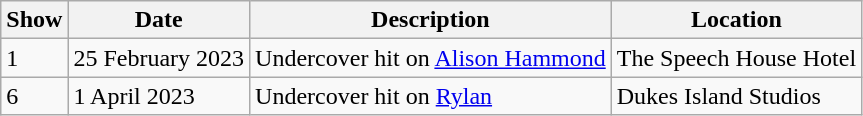<table class="wikitable">
<tr>
<th>Show</th>
<th>Date</th>
<th>Description</th>
<th>Location</th>
</tr>
<tr>
<td>1</td>
<td>25 February 2023</td>
<td>Undercover hit on <a href='#'>Alison Hammond</a></td>
<td>The Speech House Hotel</td>
</tr>
<tr>
<td>6</td>
<td>1 April 2023</td>
<td>Undercover hit on <a href='#'>Rylan</a></td>
<td>Dukes Island Studios</td>
</tr>
</table>
